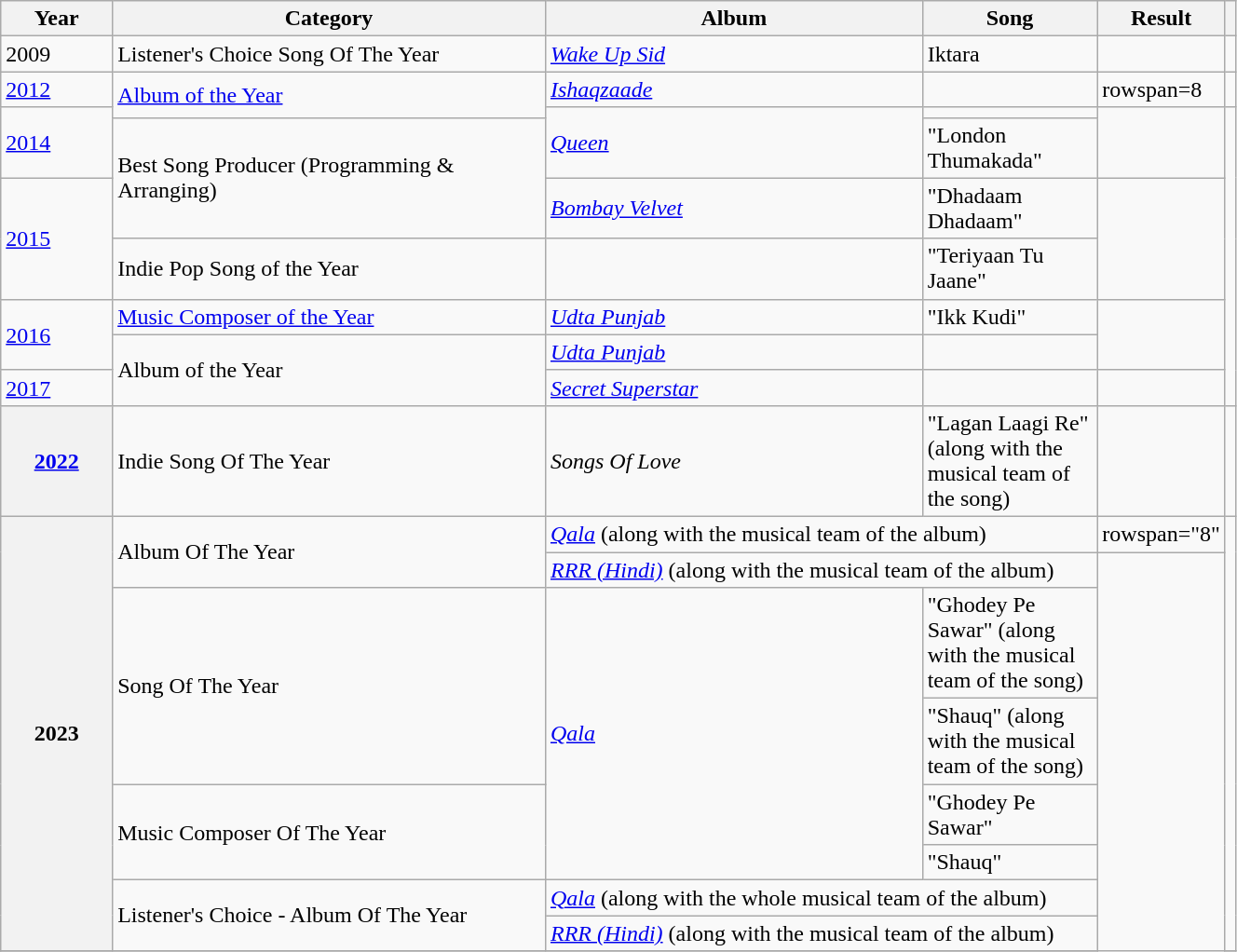<table width="70%" class="wikitable plainrowheaders sortable">
<tr>
<th width="10%">Year</th>
<th width="40%">Category</th>
<th width="35%">Album</th>
<th width="35%">Song</th>
<th width="15%">Result</th>
<th scope="col" class="unsortable"></th>
</tr>
<tr>
<td>2009</td>
<td>Listener's Choice Song Of The Year</td>
<td><em><a href='#'>Wake Up Sid</a></em></td>
<td>Iktara</td>
<td></td>
<td></td>
</tr>
<tr>
<td><a href='#'>2012</a></td>
<td rowspan=2><a href='#'>Album of the Year</a></td>
<td><em><a href='#'>Ishaqzaade</a></em></td>
<td></td>
<td>rowspan=8 </td>
<td></td>
</tr>
<tr>
<td rowspan=2><a href='#'>2014</a></td>
<td rowspan="2"><em><a href='#'>Queen</a></em></td>
<td></td>
<td rowspan=2></td>
</tr>
<tr>
<td rowspan=2>Best Song Producer (Programming & Arranging)</td>
<td>"London Thumakada"</td>
</tr>
<tr>
<td rowspan=2><a href='#'>2015</a></td>
<td><em><a href='#'>Bombay Velvet</a></em></td>
<td>"Dhadaam Dhadaam"</td>
<td rowspan=2></td>
</tr>
<tr>
<td>Indie Pop Song of the Year</td>
<td></td>
<td>"Teriyaan Tu Jaane"</td>
</tr>
<tr>
<td rowspan=2><a href='#'>2016</a></td>
<td><a href='#'>Music Composer of the Year</a></td>
<td><em><a href='#'>Udta Punjab</a></em></td>
<td>"Ikk Kudi"</td>
<td rowspan=2></td>
</tr>
<tr>
<td rowspan=2>Album of the Year</td>
<td><em><a href='#'>Udta Punjab</a></em></td>
<td></td>
</tr>
<tr>
<td><a href='#'>2017</a></td>
<td><em><a href='#'>Secret Superstar</a></em></td>
<td></td>
<td></td>
</tr>
<tr>
<th scope="row"><a href='#'>2022</a></th>
<td>Indie Song Of The Year</td>
<td><em>Songs Of Love</em></td>
<td>"Lagan Laagi Re" (along with the musical team of the song)</td>
<td></td>
<td></td>
</tr>
<tr>
<th scope="row" rowspan="8"><strong>2023</strong></th>
<td rowspan="2">Album Of The Year</td>
<td colspan="2"><em><a href='#'>Qala</a></em> (along with the musical team of the album)</td>
<td>rowspan="8" </td>
<td rowspan="8"></td>
</tr>
<tr>
<td colspan="2"><em><a href='#'>RRR (Hindi)</a></em> (along with the musical team of the album)</td>
</tr>
<tr>
<td rowspan="2">Song Of The Year</td>
<td rowspan="4"><em><a href='#'>Qala</a></em></td>
<td>"Ghodey Pe Sawar" (along with the musical team of the song)</td>
</tr>
<tr>
<td>"Shauq" (along with the musical team of the song)</td>
</tr>
<tr>
<td rowspan="2">Music Composer Of The Year</td>
<td>"Ghodey Pe Sawar"</td>
</tr>
<tr>
<td>"Shauq"</td>
</tr>
<tr>
<td rowspan="2">Listener's Choice - Album Of The Year</td>
<td colspan="2"><em><a href='#'>Qala</a></em> (along with the whole musical team of the album)</td>
</tr>
<tr>
<td colspan="2"><em><a href='#'>RRR (Hindi)</a></em> (along with the musical team of the album)</td>
</tr>
<tr>
</tr>
</table>
